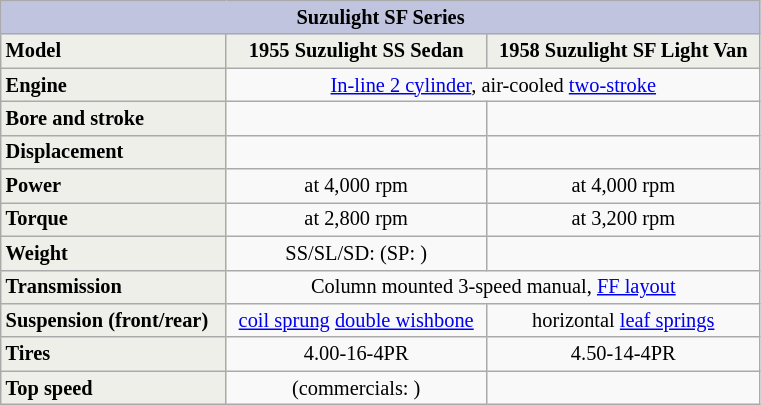<table class="wikitable collapsible collapsed" style="font-size:85%;">
<tr>
<th colspan="3" align="center" width="500" style="background-color:#c0c4de;">Suzulight SF Series</th>
</tr>
<tr>
<td style="background-color:#efefe9;"><strong>Model</strong></td>
<td align="center" style="background-color:#efefe9;"><strong>1955 Suzulight SS Sedan</strong></td>
<td align="center" style="background-color:#efefe9;"><strong>1958 Suzulight SF Light Van</strong></td>
</tr>
<tr>
<td style="background-color:#efefe9;"><strong>Engine</strong></td>
<td align="center" colspan=2><a href='#'>In-line 2 cylinder</a>, air-cooled <a href='#'>two-stroke</a></td>
</tr>
<tr>
<td style="background-color:#efefe9;"><strong>Bore and stroke</strong></td>
<td align="center"></td>
<td align="center"></td>
</tr>
<tr>
<td style="background-color:#efefe9;"><strong>Displacement</strong></td>
<td align="center"></td>
<td align="center"></td>
</tr>
<tr>
<td style="background-color:#efefe9;"><strong>Power</strong></td>
<td align="center"> at 4,000 rpm</td>
<td align="center"> at 4,000 rpm</td>
</tr>
<tr>
<td style="background-color:#efefe9;"><strong>Torque</strong></td>
<td align="center"> at 2,800 rpm</td>
<td align="center"> at 3,200 rpm</td>
</tr>
<tr>
<td style="background-color:#efefe9;"><strong>Weight</strong></td>
<td align="center">SS/SL/SD:  (SP: )</td>
<td align="center"></td>
</tr>
<tr>
<td style="background-color:#efefe9;"><strong>Transmission</strong></td>
<td align="center" colspan=2>Column mounted 3-speed manual, <a href='#'>FF layout</a></td>
</tr>
<tr>
<td style="background-color:#efefe9;"><strong>Suspension (front/rear)</strong></td>
<td align="center"><a href='#'>coil sprung</a> <a href='#'>double wishbone</a></td>
<td align="center">horizontal <a href='#'>leaf springs</a></td>
</tr>
<tr>
<td style="background-color:#efefe9;"><strong>Tires</strong></td>
<td align="center">4.00-16-4PR</td>
<td align="center">4.50-14-4PR</td>
</tr>
<tr>
<td style="background-color:#efefe9;"><strong>Top speed</strong></td>
<td align="center"> (commercials: )</td>
<td align="center"></td>
</tr>
</table>
